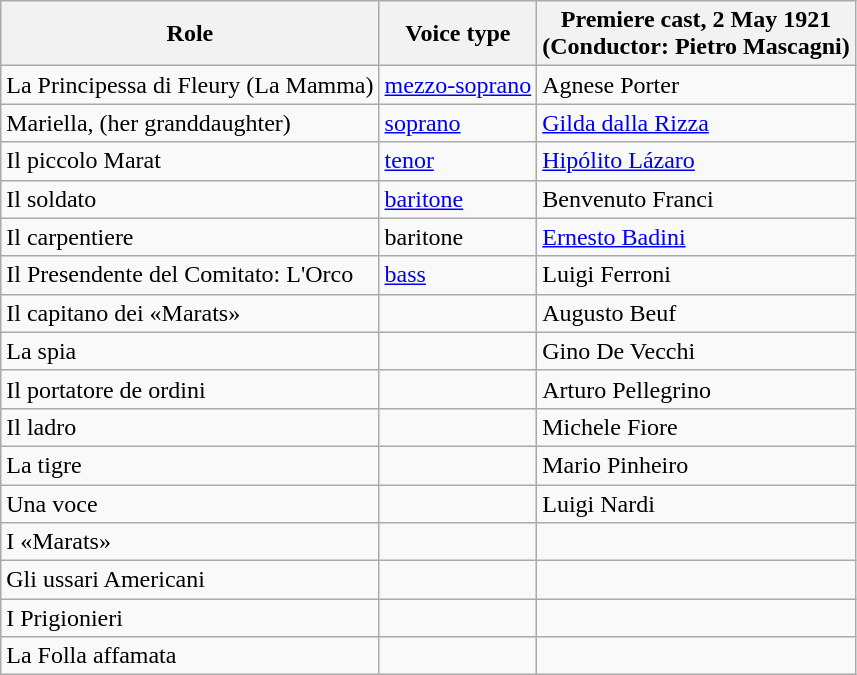<table class="wikitable">
<tr>
<th>Role</th>
<th>Voice type</th>
<th>Premiere cast, 2 May 1921<br>(Conductor: Pietro Mascagni)</th>
</tr>
<tr>
<td>La Principessa di Fleury (La Mamma)</td>
<td><a href='#'>mezzo-soprano</a></td>
<td>Agnese Porter</td>
</tr>
<tr>
<td>Mariella, (her granddaughter)</td>
<td><a href='#'>soprano</a></td>
<td><a href='#'>Gilda dalla Rizza</a></td>
</tr>
<tr>
<td>Il piccolo Marat</td>
<td><a href='#'>tenor</a></td>
<td><a href='#'>Hipólito Lázaro</a></td>
</tr>
<tr>
<td>Il soldato</td>
<td><a href='#'>baritone</a></td>
<td>Benvenuto Franci</td>
</tr>
<tr>
<td>Il carpentiere</td>
<td>baritone</td>
<td><a href='#'>Ernesto Badini</a></td>
</tr>
<tr>
<td>Il Presendente del Comitato: L'Orco</td>
<td><a href='#'>bass</a></td>
<td>Luigi Ferroni</td>
</tr>
<tr>
<td>Il capitano dei «Marats»</td>
<td></td>
<td>Augusto Beuf</td>
</tr>
<tr>
<td>La spia</td>
<td></td>
<td>Gino De Vecchi</td>
</tr>
<tr>
<td>Il portatore de ordini</td>
<td></td>
<td>Arturo Pellegrino</td>
</tr>
<tr>
<td>Il ladro</td>
<td></td>
<td>Michele Fiore</td>
</tr>
<tr>
<td>La tigre</td>
<td></td>
<td>Mario Pinheiro</td>
</tr>
<tr>
<td>Una voce</td>
<td></td>
<td>Luigi Nardi</td>
</tr>
<tr>
<td>I «Marats»</td>
<td></td>
<td></td>
</tr>
<tr>
<td>Gli ussari Americani</td>
<td></td>
<td></td>
</tr>
<tr>
<td>I Prigionieri</td>
<td></td>
<td></td>
</tr>
<tr>
<td>La Folla affamata</td>
<td></td>
<td></td>
</tr>
</table>
